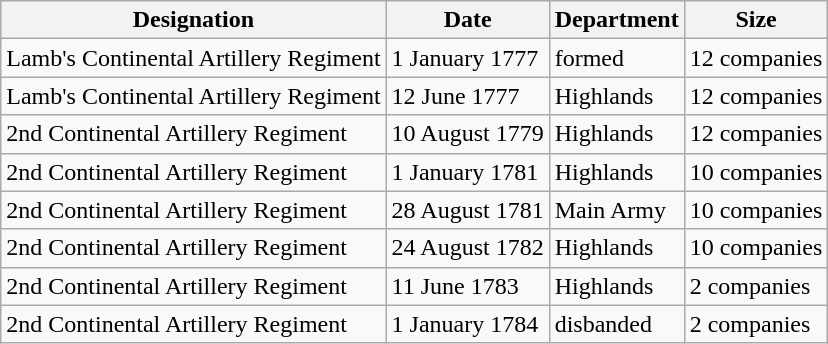<table class="wikitable">
<tr>
<th>Designation</th>
<th>Date</th>
<th>Department</th>
<th>Size</th>
</tr>
<tr>
<td>Lamb's Continental Artillery Regiment</td>
<td>1 January 1777</td>
<td>formed</td>
<td>12 companies</td>
</tr>
<tr>
<td>Lamb's Continental Artillery Regiment</td>
<td>12 June 1777</td>
<td>Highlands</td>
<td>12 companies</td>
</tr>
<tr>
<td>2nd Continental Artillery Regiment</td>
<td>10 August 1779</td>
<td>Highlands</td>
<td>12 companies</td>
</tr>
<tr>
<td>2nd Continental Artillery Regiment</td>
<td>1 January 1781</td>
<td>Highlands</td>
<td>10 companies</td>
</tr>
<tr>
<td>2nd Continental Artillery Regiment</td>
<td>28 August 1781</td>
<td>Main Army</td>
<td>10 companies</td>
</tr>
<tr>
<td>2nd Continental Artillery Regiment</td>
<td>24 August 1782</td>
<td>Highlands</td>
<td>10 companies</td>
</tr>
<tr>
<td>2nd Continental Artillery Regiment</td>
<td>11 June 1783</td>
<td>Highlands</td>
<td>2 companies</td>
</tr>
<tr>
<td>2nd Continental Artillery Regiment</td>
<td>1 January 1784</td>
<td>disbanded</td>
<td>2 companies</td>
</tr>
</table>
